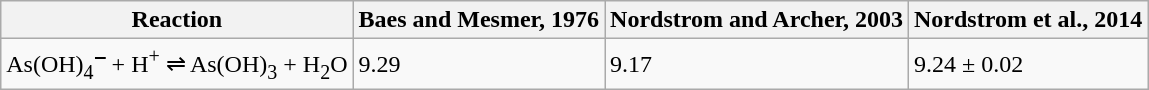<table class="wikitable">
<tr>
<th>Reaction</th>
<th>Baes and Mesmer, 1976</th>
<th>Nordstrom and Archer, 2003</th>
<th>Nordstrom et al., 2014</th>
</tr>
<tr>
<td>As(OH)<sub>4</sub><sup>‒</sup> + H<sup>+</sup> ⇌ As(OH)<sub>3</sub> + H<sub>2</sub>O</td>
<td>9.29</td>
<td>9.17</td>
<td>9.24 ± 0.02</td>
</tr>
</table>
